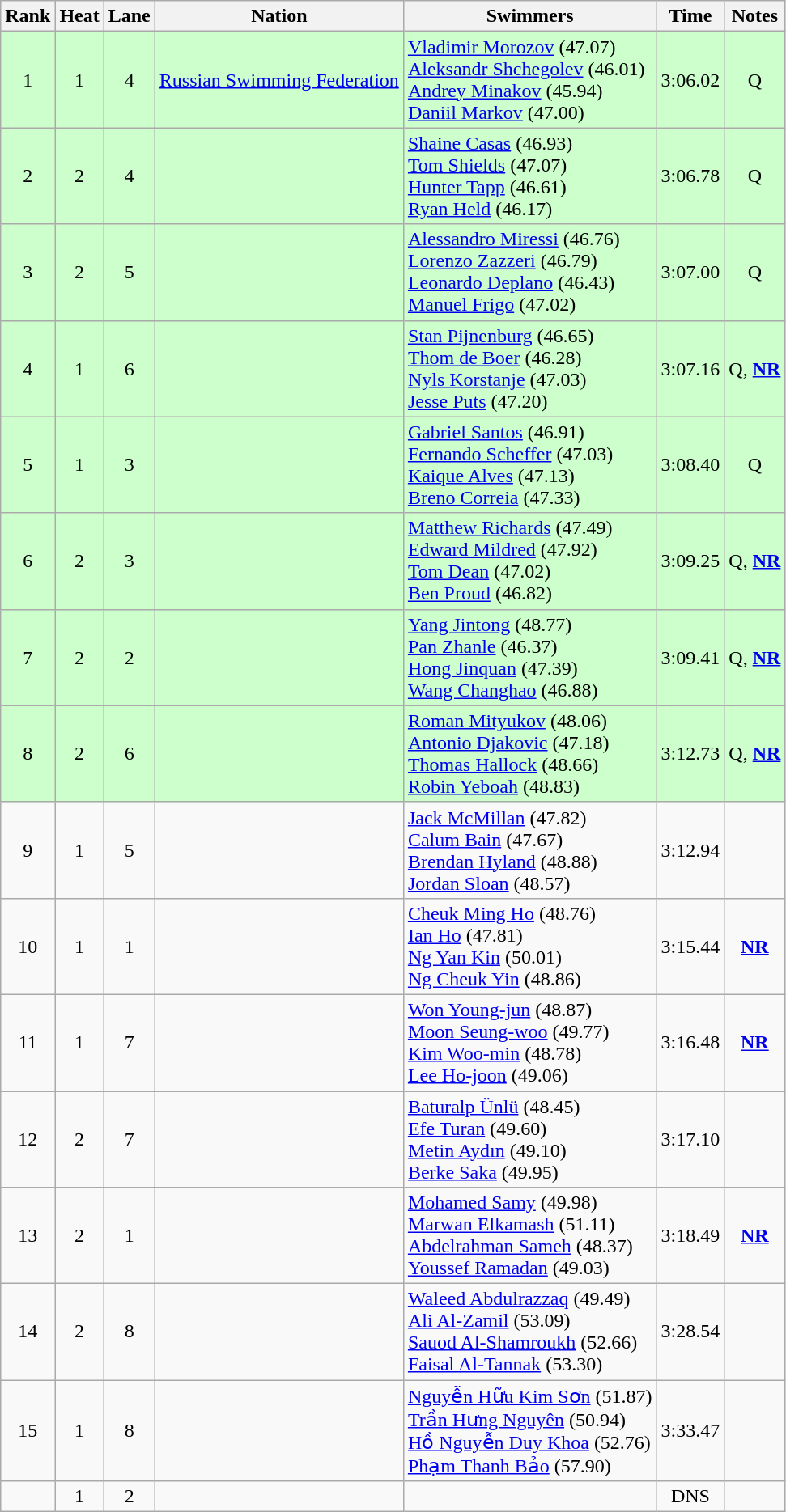<table class="wikitable sortable" style="text-align:center">
<tr>
<th>Rank</th>
<th>Heat</th>
<th>Lane</th>
<th>Nation</th>
<th>Swimmers</th>
<th>Time</th>
<th>Notes</th>
</tr>
<tr bgcolor=ccffcc>
<td>1</td>
<td>1</td>
<td>4</td>
<td align=left> <a href='#'>Russian Swimming Federation</a></td>
<td align=left><a href='#'>Vladimir Morozov</a> (47.07)<br><a href='#'>Aleksandr Shchegolev</a> (46.01)<br><a href='#'>Andrey Minakov</a> (45.94)<br><a href='#'>Daniil Markov</a> (47.00)</td>
<td>3:06.02</td>
<td>Q</td>
</tr>
<tr bgcolor=ccffcc>
<td>2</td>
<td>2</td>
<td>4</td>
<td align=left></td>
<td align=left><a href='#'>Shaine Casas</a> (46.93)<br><a href='#'>Tom Shields</a> (47.07)<br><a href='#'>Hunter Tapp</a> (46.61)<br><a href='#'>Ryan Held</a> (46.17)</td>
<td>3:06.78</td>
<td>Q</td>
</tr>
<tr bgcolor=ccffcc>
<td>3</td>
<td>2</td>
<td>5</td>
<td align=left></td>
<td align=left><a href='#'>Alessandro Miressi</a> (46.76)<br><a href='#'>Lorenzo Zazzeri</a> (46.79)<br><a href='#'>Leonardo Deplano</a> (46.43)<br><a href='#'>Manuel Frigo</a> (47.02)</td>
<td>3:07.00</td>
<td>Q</td>
</tr>
<tr bgcolor=ccffcc>
<td>4</td>
<td>1</td>
<td>6</td>
<td align=left></td>
<td align=left><a href='#'>Stan Pijnenburg</a> (46.65)<br><a href='#'>Thom de Boer</a> (46.28)<br><a href='#'>Nyls Korstanje</a> (47.03)<br><a href='#'>Jesse Puts</a> (47.20)</td>
<td>3:07.16</td>
<td>Q,  <strong><a href='#'>NR</a></strong></td>
</tr>
<tr bgcolor=ccffcc>
<td>5</td>
<td>1</td>
<td>3</td>
<td align=left></td>
<td align=left><a href='#'>Gabriel Santos</a> (46.91)<br><a href='#'>Fernando Scheffer</a> (47.03)<br><a href='#'>Kaique Alves</a> (47.13)<br><a href='#'>Breno Correia</a> (47.33)</td>
<td>3:08.40</td>
<td>Q</td>
</tr>
<tr bgcolor=ccffcc>
<td>6</td>
<td>2</td>
<td>3</td>
<td align=left></td>
<td align=left><a href='#'>Matthew Richards</a> (47.49)<br><a href='#'>Edward Mildred</a> (47.92)<br><a href='#'>Tom Dean</a> (47.02)<br><a href='#'>Ben Proud</a> (46.82)</td>
<td>3:09.25</td>
<td>Q, <strong><a href='#'>NR</a></strong></td>
</tr>
<tr bgcolor=ccffcc>
<td>7</td>
<td>2</td>
<td>2</td>
<td align=left></td>
<td align=left><a href='#'>Yang Jintong</a> (48.77)<br><a href='#'>Pan Zhanle</a> (46.37)<br><a href='#'>Hong Jinquan</a> (47.39)<br><a href='#'>Wang Changhao</a> (46.88)</td>
<td>3:09.41</td>
<td>Q, <strong><a href='#'>NR</a></strong></td>
</tr>
<tr bgcolor=ccffcc>
<td>8</td>
<td>2</td>
<td>6</td>
<td align=left></td>
<td align=left><a href='#'>Roman Mityukov</a> (48.06)<br><a href='#'>Antonio Djakovic</a> (47.18)<br><a href='#'>Thomas Hallock</a> (48.66)<br><a href='#'>Robin Yeboah</a> (48.83)</td>
<td>3:12.73</td>
<td>Q, <strong><a href='#'>NR</a></strong></td>
</tr>
<tr>
<td>9</td>
<td>1</td>
<td>5</td>
<td align=left></td>
<td align=left><a href='#'>Jack McMillan</a> (47.82)<br><a href='#'>Calum Bain</a> (47.67)<br><a href='#'>Brendan Hyland</a> (48.88)<br><a href='#'>Jordan Sloan</a> (48.57)</td>
<td>3:12.94</td>
<td></td>
</tr>
<tr>
<td>10</td>
<td>1</td>
<td>1</td>
<td align=left></td>
<td align=left><a href='#'>Cheuk Ming Ho</a> (48.76)<br><a href='#'>Ian Ho</a> (47.81)<br><a href='#'>Ng Yan Kin</a> (50.01)<br><a href='#'>Ng Cheuk Yin</a> (48.86)</td>
<td>3:15.44</td>
<td><strong><a href='#'>NR</a></strong></td>
</tr>
<tr>
<td>11</td>
<td>1</td>
<td>7</td>
<td align=left></td>
<td align=left><a href='#'>Won Young-jun</a> (48.87)<br><a href='#'>Moon Seung-woo</a> (49.77)<br><a href='#'>Kim Woo-min</a> (48.78)<br><a href='#'>Lee Ho-joon</a> (49.06)</td>
<td>3:16.48</td>
<td><strong><a href='#'>NR</a></strong></td>
</tr>
<tr>
<td>12</td>
<td>2</td>
<td>7</td>
<td align=left></td>
<td align=left><a href='#'>Baturalp Ünlü</a> (48.45)<br><a href='#'>Efe Turan</a> (49.60)<br><a href='#'>Metin Aydın</a> (49.10)<br><a href='#'>Berke Saka</a> (49.95)</td>
<td>3:17.10</td>
<td></td>
</tr>
<tr>
<td>13</td>
<td>2</td>
<td>1</td>
<td align=left></td>
<td align=left><a href='#'>Mohamed Samy</a> (49.98)<br><a href='#'>Marwan Elkamash</a> (51.11)<br><a href='#'>Abdelrahman Sameh</a> (48.37)<br><a href='#'>Youssef Ramadan</a> (49.03)</td>
<td>3:18.49</td>
<td><strong><a href='#'>NR</a></strong></td>
</tr>
<tr>
<td>14</td>
<td>2</td>
<td>8</td>
<td align=left></td>
<td align=left><a href='#'>Waleed Abdulrazzaq</a> (49.49)<br><a href='#'>Ali Al-Zamil</a> (53.09)<br><a href='#'>Sauod Al-Shamroukh</a> (52.66)<br><a href='#'>Faisal Al-Tannak</a> (53.30)</td>
<td>3:28.54</td>
<td></td>
</tr>
<tr>
<td>15</td>
<td>1</td>
<td>8</td>
<td align=left></td>
<td align=left><a href='#'>Nguyễn Hữu Kim Sơn</a> (51.87)<br><a href='#'>Trần Hưng Nguyên</a> (50.94)<br><a href='#'>Hồ Nguyễn Duy Khoa</a> (52.76)<br><a href='#'>Phạm Thanh Bảo</a> (57.90)</td>
<td>3:33.47</td>
<td></td>
</tr>
<tr>
<td></td>
<td>1</td>
<td>2</td>
<td align=left></td>
<td align=left></td>
<td>DNS</td>
<td></td>
</tr>
</table>
